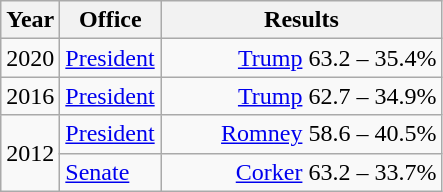<table class="wikitable">
<tr>
<th width="30">Year</th>
<th width="60">Office</th>
<th width="180">Results</th>
</tr>
<tr>
<td>2020</td>
<td><a href='#'>President</a></td>
<td align="right" ><a href='#'>Trump</a> 63.2 – 35.4%</td>
</tr>
<tr>
<td>2016</td>
<td><a href='#'>President</a></td>
<td align="right" ><a href='#'>Trump</a> 62.7 – 34.9%</td>
</tr>
<tr>
<td rowspan="2">2012</td>
<td><a href='#'>President</a></td>
<td align="right" ><a href='#'>Romney</a> 58.6 – 40.5%</td>
</tr>
<tr>
<td><a href='#'>Senate</a></td>
<td align="right" ><a href='#'>Corker</a> 63.2 – 33.7%</td>
</tr>
</table>
